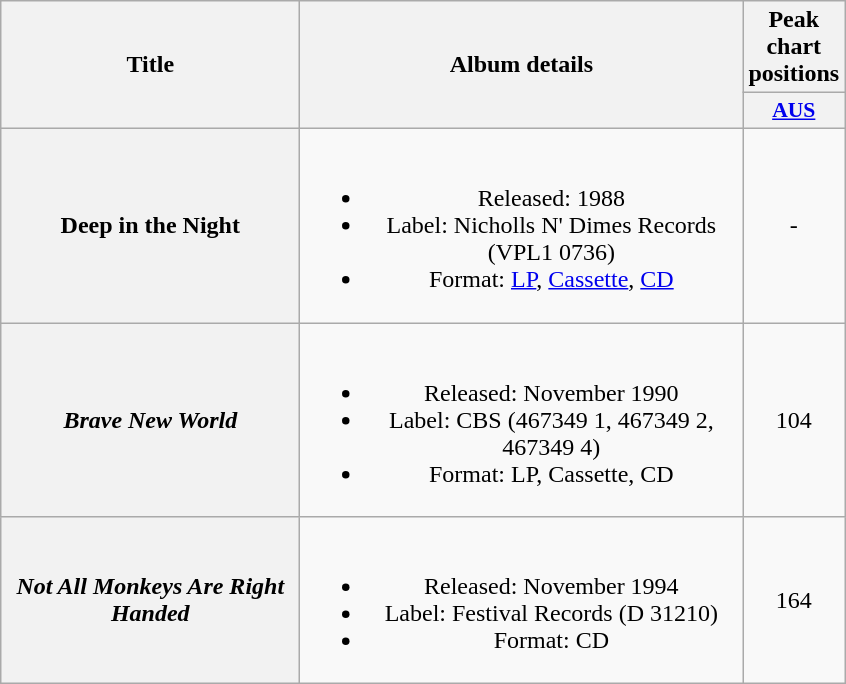<table class="wikitable plainrowheaders" style="text-align:center;">
<tr>
<th scope="col" rowspan="2" style="width:12em;">Title</th>
<th scope="col" rowspan="2" style="width:18em;">Album details</th>
<th scope="col" colspan="1">Peak chart positions</th>
</tr>
<tr>
<th scope="col" style="width:3em;font-size:90%;"><a href='#'>AUS</a><br></th>
</tr>
<tr>
<th scope="row">Deep in the Night</th>
<td><br><ul><li>Released: 1988</li><li>Label: Nicholls N' Dimes Records (VPL1 0736)</li><li>Format: <a href='#'>LP</a>, <a href='#'>Cassette</a>, <a href='#'>CD</a></li></ul></td>
<td>-</td>
</tr>
<tr>
<th scope="row"><em>Brave New World</em></th>
<td><br><ul><li>Released: November 1990</li><li>Label: CBS (467349 1, 467349 2, 467349 4)</li><li>Format: LP, Cassette, CD</li></ul></td>
<td>104</td>
</tr>
<tr>
<th scope="row"><em>Not All Monkeys Are Right Handed</em></th>
<td><br><ul><li>Released: November 1994</li><li>Label: Festival Records (D 31210)</li><li>Format: CD</li></ul></td>
<td>164</td>
</tr>
</table>
